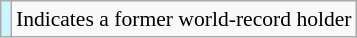<table class="wikitable" style="font-size:90%;">
<tr>
<td style="background-color:#CCF6FF"></td>
<td>Indicates a former world-record holder</td>
</tr>
</table>
